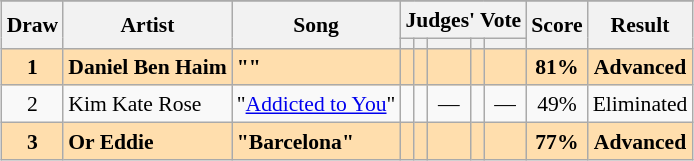<table class="sortable wikitable" style="margin: 1em auto 1em auto; text-align:center; font-size:90%; line-height:18px;">
<tr>
</tr>
<tr>
<th rowspan="2">Draw</th>
<th rowspan="2">Artist</th>
<th rowspan="2">Song</th>
<th colspan="5" class="unsortable">Judges' Vote</th>
<th rowspan="2">Score</th>
<th rowspan="2">Result</th>
</tr>
<tr>
<th class="unsortable"></th>
<th class="unsortable"></th>
<th class="unsortable"></th>
<th class="unsortable"></th>
<th class="unsortable"></th>
</tr>
<tr style="font-weight:bold; background:navajowhite;">
<td>1</td>
<td align="left">Daniel Ben Haim</td>
<td align="left">""</td>
<td></td>
<td></td>
<td></td>
<td></td>
<td></td>
<td>81%</td>
<td>Advanced</td>
</tr>
<tr>
<td>2</td>
<td align="left">Kim Kate Rose</td>
<td align="left">"<a href='#'>Addicted to You</a>"</td>
<td></td>
<td></td>
<td>—</td>
<td></td>
<td>—</td>
<td>49%</td>
<td>Eliminated</td>
</tr>
<tr style="font-weight:bold; background:navajowhite;">
<td>3</td>
<td align="left">Or Eddie</td>
<td align="left">"Barcelona"</td>
<td></td>
<td></td>
<td></td>
<td></td>
<td></td>
<td>77%</td>
<td>Advanced</td>
</tr>
</table>
